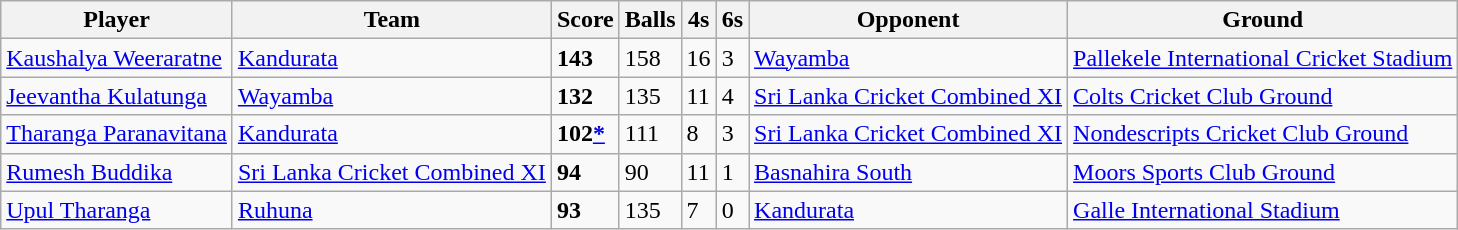<table class="wikitable">
<tr>
<th>Player</th>
<th>Team</th>
<th>Score</th>
<th>Balls</th>
<th>4s</th>
<th>6s</th>
<th>Opponent</th>
<th>Ground</th>
</tr>
<tr>
<td><a href='#'>Kaushalya Weeraratne</a></td>
<td><a href='#'>Kandurata</a></td>
<td><strong>143</strong></td>
<td>158</td>
<td>16</td>
<td>3</td>
<td><a href='#'>Wayamba</a></td>
<td><a href='#'>Pallekele International Cricket Stadium</a></td>
</tr>
<tr>
<td><a href='#'>Jeevantha Kulatunga</a></td>
<td><a href='#'>Wayamba</a></td>
<td><strong>132</strong></td>
<td>135</td>
<td>11</td>
<td>4</td>
<td><a href='#'>Sri Lanka Cricket Combined XI</a></td>
<td><a href='#'>Colts Cricket Club Ground</a></td>
</tr>
<tr>
<td><a href='#'>Tharanga Paranavitana</a></td>
<td><a href='#'>Kandurata</a></td>
<td><strong>102<a href='#'>*</a></strong></td>
<td>111</td>
<td>8</td>
<td>3</td>
<td><a href='#'>Sri Lanka Cricket Combined XI</a></td>
<td><a href='#'>Nondescripts Cricket Club Ground</a></td>
</tr>
<tr>
<td><a href='#'>Rumesh Buddika</a></td>
<td><a href='#'>Sri Lanka Cricket Combined XI</a></td>
<td><strong>94</strong></td>
<td>90</td>
<td>11</td>
<td>1</td>
<td><a href='#'>Basnahira South</a></td>
<td><a href='#'>Moors Sports Club Ground</a></td>
</tr>
<tr>
<td><a href='#'>Upul Tharanga</a></td>
<td><a href='#'>Ruhuna</a></td>
<td><strong>93</strong></td>
<td>135</td>
<td>7</td>
<td>0</td>
<td><a href='#'>Kandurata</a></td>
<td><a href='#'>Galle International Stadium</a></td>
</tr>
</table>
